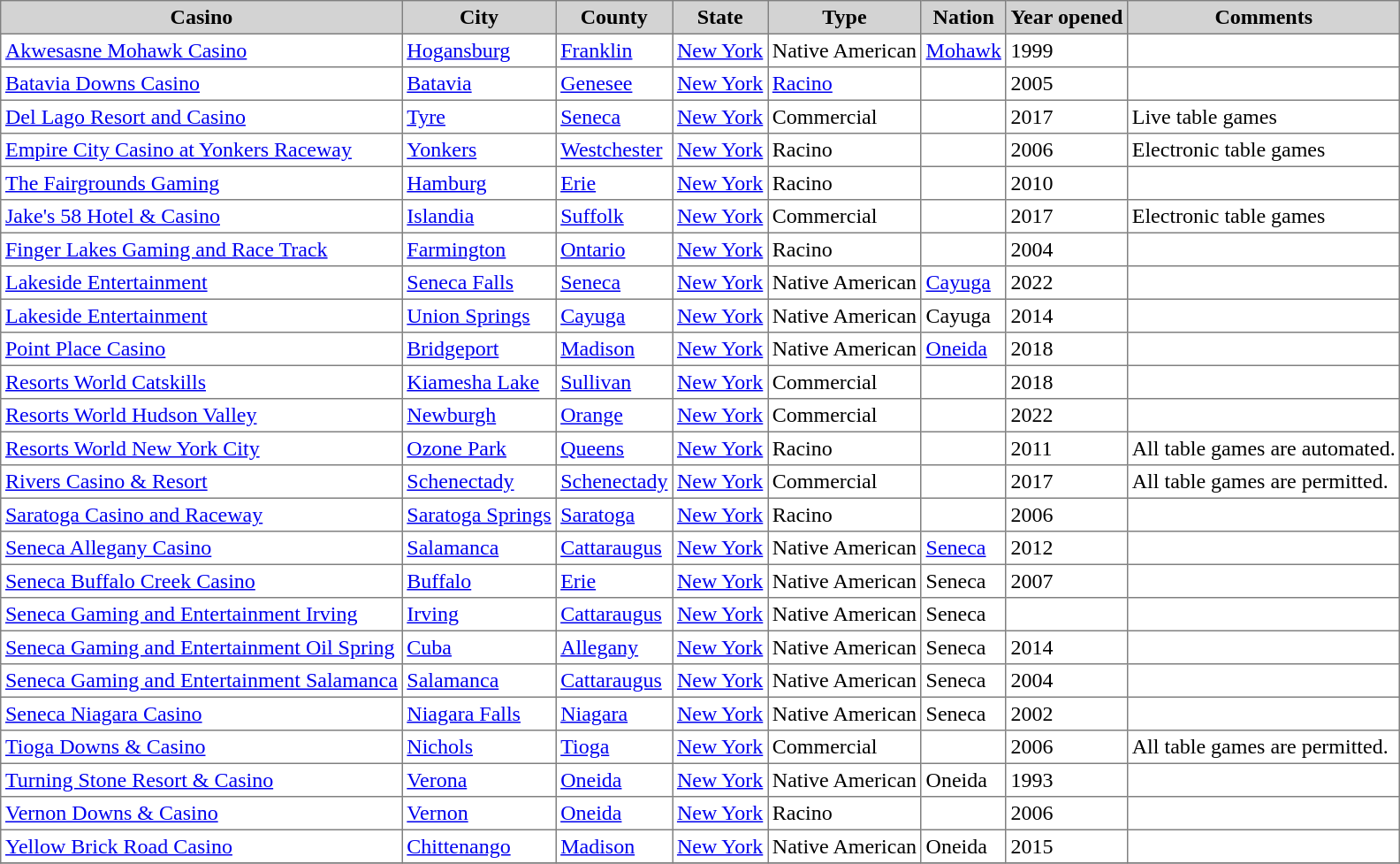<table class="toccolours sortable" border="1" cellpadding="3" style="border-collapse:collapse">
<tr bgcolor=lightgrey>
<th>Casino</th>
<th>City</th>
<th>County</th>
<th>State</th>
<th>Type</th>
<th>Nation</th>
<th>Year opened</th>
<th>Comments<br><onlyinclude></th>
</tr>
<tr>
<td><a href='#'>Akwesasne Mohawk Casino</a></td>
<td><a href='#'>Hogansburg</a></td>
<td><a href='#'>Franklin</a></td>
<td><a href='#'>New York</a></td>
<td>Native American</td>
<td><a href='#'>Mohawk</a></td>
<td>1999</td>
<td></td>
</tr>
<tr>
<td><a href='#'>Batavia Downs Casino</a></td>
<td><a href='#'>Batavia</a></td>
<td><a href='#'>Genesee</a></td>
<td><a href='#'>New York</a></td>
<td><a href='#'>Racino</a></td>
<td></td>
<td>2005</td>
<td></td>
</tr>
<tr>
<td><a href='#'>Del Lago Resort and Casino</a></td>
<td><a href='#'>Tyre</a></td>
<td><a href='#'>Seneca</a></td>
<td><a href='#'>New York</a></td>
<td>Commercial</td>
<td></td>
<td>2017</td>
<td>Live table games</td>
</tr>
<tr>
<td><a href='#'>Empire City Casino at Yonkers Raceway</a></td>
<td><a href='#'>Yonkers</a></td>
<td><a href='#'>Westchester</a></td>
<td><a href='#'>New York</a></td>
<td>Racino</td>
<td></td>
<td>2006</td>
<td>Electronic table games</td>
</tr>
<tr>
<td><a href='#'>The Fairgrounds Gaming</a></td>
<td><a href='#'>Hamburg</a></td>
<td><a href='#'>Erie</a></td>
<td><a href='#'>New York</a></td>
<td>Racino</td>
<td></td>
<td>2010</td>
<td></td>
</tr>
<tr>
<td><a href='#'>Jake's 58 Hotel & Casino</a></td>
<td><a href='#'>Islandia</a></td>
<td><a href='#'>Suffolk</a></td>
<td><a href='#'>New York</a></td>
<td>Commercial</td>
<td></td>
<td>2017</td>
<td>Electronic table games</td>
</tr>
<tr>
<td><a href='#'>Finger Lakes Gaming and Race Track</a></td>
<td><a href='#'>Farmington</a></td>
<td><a href='#'>Ontario</a></td>
<td><a href='#'>New York</a></td>
<td>Racino</td>
<td></td>
<td>2004</td>
<td></td>
</tr>
<tr>
<td><a href='#'>Lakeside Entertainment</a></td>
<td><a href='#'>Seneca Falls</a></td>
<td><a href='#'>Seneca</a></td>
<td><a href='#'>New York</a></td>
<td>Native American</td>
<td><a href='#'>Cayuga</a></td>
<td>2022</td>
<td></td>
</tr>
<tr>
<td><a href='#'>Lakeside Entertainment</a></td>
<td><a href='#'>Union Springs</a></td>
<td><a href='#'>Cayuga</a></td>
<td><a href='#'>New York</a></td>
<td>Native American</td>
<td>Cayuga</td>
<td>2014</td>
<td></td>
</tr>
<tr>
<td><a href='#'>Point Place Casino</a></td>
<td><a href='#'>Bridgeport</a></td>
<td><a href='#'>Madison</a></td>
<td><a href='#'>New York</a></td>
<td>Native American</td>
<td><a href='#'>Oneida</a></td>
<td>2018</td>
<td></td>
</tr>
<tr>
<td><a href='#'>Resorts World Catskills</a></td>
<td><a href='#'>Kiamesha Lake</a></td>
<td><a href='#'>Sullivan</a></td>
<td><a href='#'>New York</a></td>
<td>Commercial</td>
<td></td>
<td>2018</td>
<td></td>
</tr>
<tr>
<td><a href='#'>Resorts World Hudson Valley</a></td>
<td><a href='#'>Newburgh</a></td>
<td><a href='#'>Orange</a></td>
<td><a href='#'>New York</a></td>
<td>Commercial</td>
<td></td>
<td>2022</td>
<td></td>
</tr>
<tr>
<td><a href='#'>Resorts World New York City</a></td>
<td><a href='#'>Ozone Park</a></td>
<td><a href='#'>Queens</a></td>
<td><a href='#'>New York</a></td>
<td>Racino</td>
<td></td>
<td>2011</td>
<td>All table games are automated.</td>
</tr>
<tr>
<td><a href='#'>Rivers Casino & Resort</a></td>
<td><a href='#'>Schenectady</a></td>
<td><a href='#'>Schenectady</a></td>
<td><a href='#'>New York</a></td>
<td>Commercial</td>
<td></td>
<td>2017</td>
<td>All table games are permitted.</td>
</tr>
<tr>
<td><a href='#'>Saratoga Casino and Raceway</a></td>
<td><a href='#'>Saratoga Springs</a></td>
<td><a href='#'>Saratoga</a></td>
<td><a href='#'>New York</a></td>
<td>Racino</td>
<td></td>
<td>2006</td>
<td></td>
</tr>
<tr>
<td><a href='#'>Seneca Allegany Casino</a></td>
<td><a href='#'>Salamanca</a></td>
<td><a href='#'>Cattaraugus</a></td>
<td><a href='#'>New York</a></td>
<td>Native American</td>
<td><a href='#'>Seneca</a></td>
<td>2012</td>
<td></td>
</tr>
<tr>
<td><a href='#'>Seneca Buffalo Creek Casino</a></td>
<td><a href='#'>Buffalo</a></td>
<td><a href='#'>Erie</a></td>
<td><a href='#'>New York</a></td>
<td>Native American</td>
<td>Seneca</td>
<td>2007</td>
<td></td>
</tr>
<tr>
<td><a href='#'>Seneca Gaming and Entertainment Irving</a></td>
<td><a href='#'>Irving</a></td>
<td><a href='#'>Cattaraugus</a></td>
<td><a href='#'>New York</a></td>
<td>Native American</td>
<td>Seneca</td>
<td></td>
<td></td>
</tr>
<tr>
<td><a href='#'>Seneca Gaming and Entertainment Oil Spring</a></td>
<td><a href='#'>Cuba</a></td>
<td><a href='#'>Allegany</a></td>
<td><a href='#'>New York</a></td>
<td>Native American</td>
<td>Seneca</td>
<td>2014</td>
<td></td>
</tr>
<tr>
<td><a href='#'>Seneca Gaming and Entertainment Salamanca</a></td>
<td><a href='#'>Salamanca</a></td>
<td><a href='#'>Cattaraugus</a></td>
<td><a href='#'>New York</a></td>
<td>Native American</td>
<td>Seneca</td>
<td>2004</td>
<td></td>
</tr>
<tr>
<td><a href='#'>Seneca Niagara Casino</a></td>
<td><a href='#'>Niagara Falls</a></td>
<td><a href='#'>Niagara</a></td>
<td><a href='#'>New York</a></td>
<td>Native American</td>
<td>Seneca</td>
<td>2002</td>
<td></td>
</tr>
<tr>
<td><a href='#'>Tioga Downs & Casino</a></td>
<td><a href='#'>Nichols</a></td>
<td><a href='#'>Tioga</a></td>
<td><a href='#'>New York</a></td>
<td>Commercial</td>
<td></td>
<td>2006</td>
<td>All table games are permitted.</td>
</tr>
<tr>
<td><a href='#'>Turning Stone Resort & Casino</a></td>
<td><a href='#'>Verona</a></td>
<td><a href='#'>Oneida</a></td>
<td><a href='#'>New York</a></td>
<td>Native American</td>
<td>Oneida</td>
<td>1993</td>
<td></td>
</tr>
<tr>
<td><a href='#'>Vernon Downs & Casino</a></td>
<td><a href='#'>Vernon</a></td>
<td><a href='#'>Oneida</a></td>
<td><a href='#'>New York</a></td>
<td>Racino</td>
<td></td>
<td>2006</td>
<td></td>
</tr>
<tr>
<td><a href='#'>Yellow Brick Road Casino</a></td>
<td><a href='#'>Chittenango</a></td>
<td><a href='#'>Madison</a></td>
<td><a href='#'>New York</a></td>
<td>Native American</td>
<td>Oneida</td>
<td>2015</td>
<td></td>
</tr>
<tr>
</tr>
</table>
